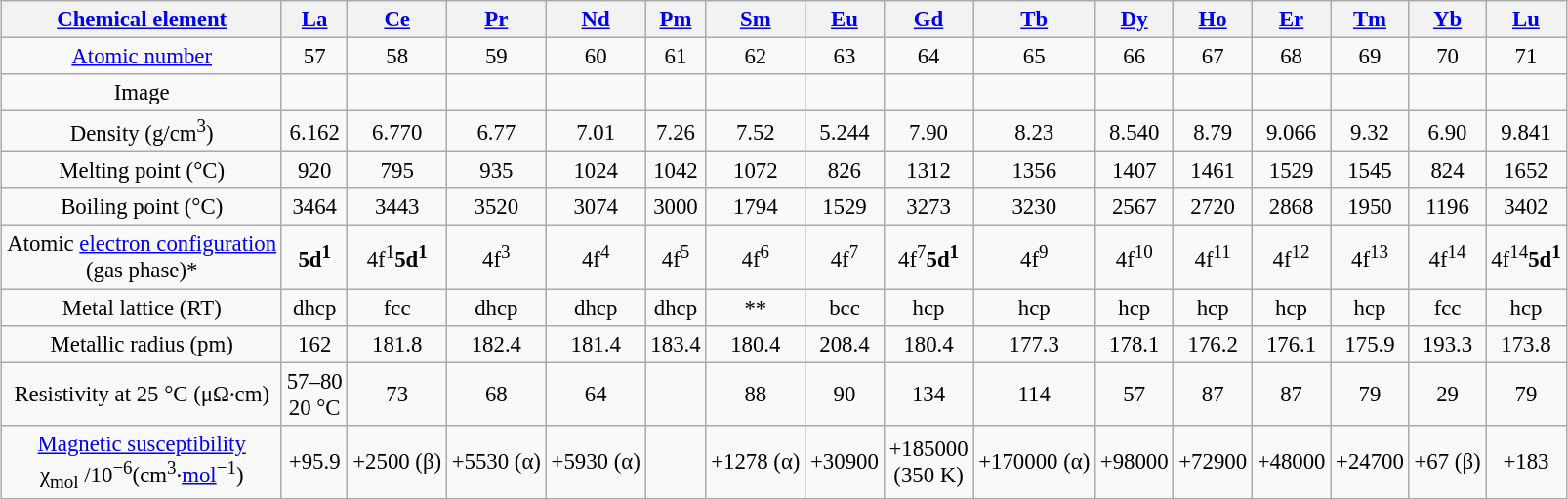<table class="wikitable" style="margin:1em auto; font-size: 95%; text-align: center;">
<tr>
<th><a href='#'>Chemical element</a></th>
<th><a href='#'>La</a></th>
<th><a href='#'>Ce</a></th>
<th><a href='#'>Pr</a></th>
<th><a href='#'>Nd</a></th>
<th><a href='#'>Pm</a></th>
<th><a href='#'>Sm</a></th>
<th><a href='#'>Eu</a></th>
<th><a href='#'>Gd</a></th>
<th><a href='#'>Tb</a></th>
<th><a href='#'>Dy</a></th>
<th><a href='#'>Ho</a></th>
<th><a href='#'>Er</a></th>
<th><a href='#'>Tm</a></th>
<th><a href='#'>Yb</a></th>
<th><a href='#'>Lu</a></th>
</tr>
<tr>
<td><a href='#'>Atomic number</a></td>
<td>57</td>
<td>58</td>
<td>59</td>
<td>60</td>
<td>61</td>
<td>62</td>
<td>63</td>
<td>64</td>
<td>65</td>
<td>66</td>
<td>67</td>
<td>68</td>
<td>69</td>
<td>70</td>
<td>71</td>
</tr>
<tr>
<td>Image</td>
<td></td>
<td></td>
<td></td>
<td></td>
<td></td>
<td></td>
<td></td>
<td></td>
<td></td>
<td></td>
<td></td>
<td></td>
<td></td>
<td></td>
<td></td>
</tr>
<tr>
<td>Density (g/cm<sup>3</sup>)</td>
<td>6.162</td>
<td>6.770</td>
<td>6.77</td>
<td>7.01</td>
<td>7.26</td>
<td>7.52</td>
<td>5.244</td>
<td>7.90</td>
<td>8.23</td>
<td>8.540</td>
<td>8.79</td>
<td>9.066</td>
<td>9.32</td>
<td>6.90</td>
<td>9.841</td>
</tr>
<tr>
<td>Melting point (°C)</td>
<td>920</td>
<td>795</td>
<td>935</td>
<td>1024</td>
<td>1042</td>
<td>1072</td>
<td>826</td>
<td>1312</td>
<td>1356</td>
<td>1407</td>
<td>1461</td>
<td>1529</td>
<td>1545</td>
<td>824</td>
<td>1652</td>
</tr>
<tr>
<td>Boiling point (°C)</td>
<td>3464</td>
<td>3443</td>
<td>3520</td>
<td>3074</td>
<td>3000</td>
<td>1794</td>
<td>1529</td>
<td>3273</td>
<td>3230</td>
<td>2567</td>
<td>2720</td>
<td>2868</td>
<td>1950</td>
<td>1196</td>
<td>3402</td>
</tr>
<tr>
<td>Atomic <a href='#'>electron configuration</a><br> (gas phase)*</td>
<td><strong>5d<sup>1</sup></strong></td>
<td>4f<sup>1</sup><strong>5d<sup>1</sup></strong></td>
<td>4f<sup>3</sup></td>
<td>4f<sup>4</sup></td>
<td>4f<sup>5</sup></td>
<td>4f<sup>6</sup></td>
<td>4f<sup>7</sup></td>
<td>4f<sup>7</sup><strong>5d<sup>1</sup></strong></td>
<td>4f<sup>9</sup></td>
<td>4f<sup>10</sup></td>
<td>4f<sup>11</sup></td>
<td>4f<sup>12</sup></td>
<td>4f<sup>13</sup></td>
<td>4f<sup>14</sup></td>
<td>4f<sup>14</sup><strong>5d<sup>1</sup></strong></td>
</tr>
<tr>
<td>Metal lattice (RT)</td>
<td>dhcp</td>
<td>fcc</td>
<td>dhcp</td>
<td>dhcp</td>
<td>dhcp</td>
<td>**</td>
<td>bcc</td>
<td>hcp</td>
<td>hcp</td>
<td>hcp</td>
<td>hcp</td>
<td>hcp</td>
<td>hcp</td>
<td>fcc</td>
<td>hcp</td>
</tr>
<tr>
<td>Metallic radius (pm)</td>
<td>162</td>
<td>181.8</td>
<td>182.4</td>
<td>181.4</td>
<td>183.4</td>
<td>180.4</td>
<td>208.4</td>
<td>180.4</td>
<td>177.3</td>
<td>178.1</td>
<td>176.2</td>
<td>176.1</td>
<td>175.9</td>
<td>193.3</td>
<td>173.8</td>
</tr>
<tr>
<td>Resistivity at 25 °C (μΩ·cm)</td>
<td>57–80<br>20 °C</td>
<td>73</td>
<td>68</td>
<td>64</td>
<td></td>
<td>88</td>
<td>90</td>
<td>134</td>
<td>114</td>
<td>57</td>
<td>87</td>
<td>87</td>
<td>79</td>
<td>29</td>
<td>79</td>
</tr>
<tr>
<td><a href='#'>Magnetic susceptibility</a><br>χ<sub>mol</sub> /10<sup>−6</sup>(cm<sup>3</sup>·<a href='#'>mol</a><sup>−1</sup>)</td>
<td>+95.9</td>
<td>+2500 (β)</td>
<td>+5530 (α)</td>
<td>+5930 (α)</td>
<td></td>
<td>+1278 (α)</td>
<td>+30900</td>
<td>+185000<br>(350 K)</td>
<td>+170000 (α)</td>
<td>+98000</td>
<td>+72900</td>
<td>+48000</td>
<td>+24700</td>
<td>+67 (β)</td>
<td>+183</td>
</tr>
</table>
